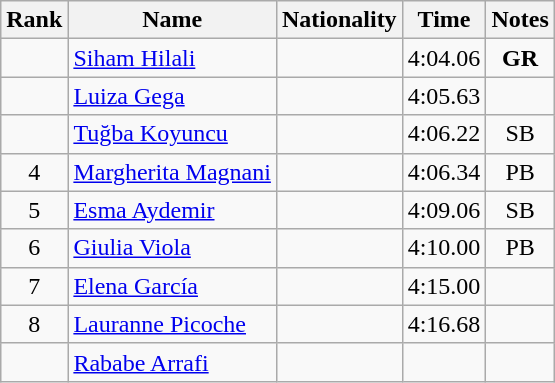<table class="wikitable sortable" style="text-align:center">
<tr>
<th>Rank</th>
<th>Name</th>
<th>Nationality</th>
<th>Time</th>
<th>Notes</th>
</tr>
<tr>
<td></td>
<td align="left"><a href='#'>Siham Hilali</a></td>
<td align="left"></td>
<td>4:04.06</td>
<td><strong>GR</strong></td>
</tr>
<tr>
<td></td>
<td align="left"><a href='#'>Luiza Gega</a></td>
<td align="left"></td>
<td>4:05.63</td>
<td></td>
</tr>
<tr>
<td></td>
<td align="left"><a href='#'>Tuğba Koyuncu</a></td>
<td align="left"></td>
<td>4:06.22</td>
<td>SB</td>
</tr>
<tr>
<td>4</td>
<td align="left"><a href='#'>Margherita Magnani</a></td>
<td align="left"></td>
<td>4:06.34</td>
<td>PB</td>
</tr>
<tr>
<td>5</td>
<td align="left"><a href='#'>Esma Aydemir</a></td>
<td align="left"></td>
<td>4:09.06</td>
<td>SB</td>
</tr>
<tr>
<td>6</td>
<td align="left"><a href='#'>Giulia Viola</a></td>
<td align="left"></td>
<td>4:10.00</td>
<td>PB</td>
</tr>
<tr>
<td>7</td>
<td align="left"><a href='#'>Elena García</a></td>
<td align="left"></td>
<td>4:15.00</td>
<td></td>
</tr>
<tr>
<td>8</td>
<td align="left"><a href='#'>Lauranne Picoche</a></td>
<td align="left"></td>
<td>4:16.68</td>
<td></td>
</tr>
<tr>
<td></td>
<td align="left"><a href='#'>Rababe Arrafi</a></td>
<td align="left"></td>
<td></td>
<td></td>
</tr>
</table>
